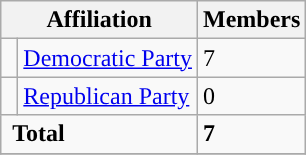<table class="wikitable">
<tr>
<th colspan="2">Affiliation</th>
<th>Members</th>
</tr>
<tr>
<td style="background-color:"> </td>
<td><a href='#'>Democratic Party</a></td>
<td>7</td>
</tr>
<tr>
<td style="background-color:"> </td>
<td><a href='#'>Republican Party</a></td>
<td>0</td>
</tr>
<tr>
<td colspan="2" rowspan="1"> <strong>Total</strong><br></td>
<td><strong>7</strong></td>
</tr>
<tr>
</tr>
</table>
